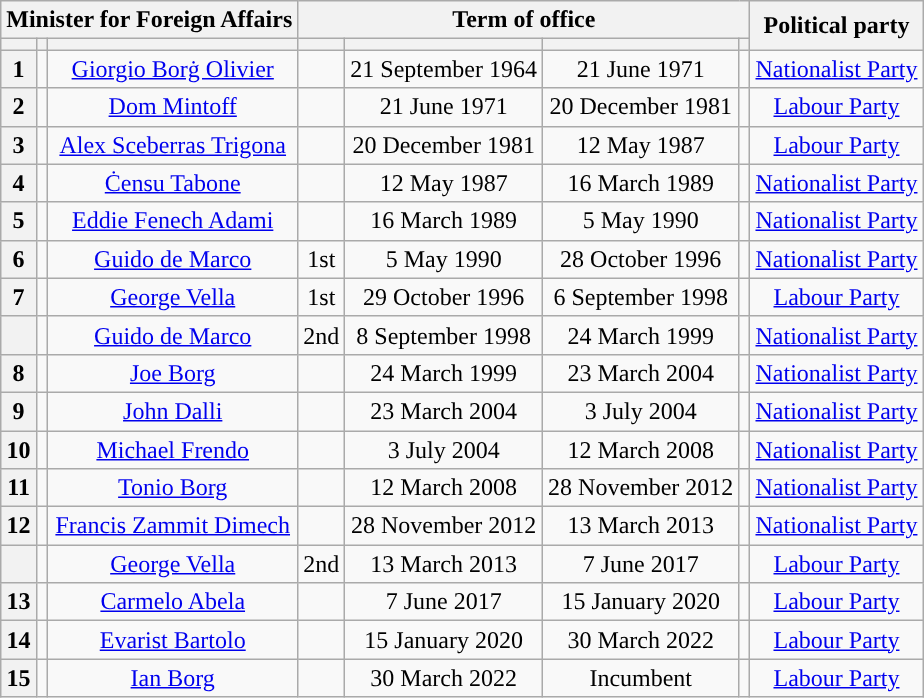<table class=wikitable style=text-align:center>
<tr>
<th colspan=3>Minister for Foreign Affairs</th>
<th colspan=4>Term of office</th>
<th rowspan=2>Political party</th>
</tr>
<tr>
<th></th>
<th></th>
<th></th>
<th></th>
<th></th>
<th></th>
<th></th>
</tr>
<tr>
<th style="background:">1</th>
<td></td>
<td><a href='#'>Giorgio Borġ Olivier</a><br></td>
<td></td>
<td>21 September 1964</td>
<td>21 June 1971</td>
<td></td>
<td><a href='#'>Nationalist Party</a></td>
</tr>
<tr>
<th style="background:">2</th>
<td></td>
<td><a href='#'>Dom Mintoff</a><br></td>
<td></td>
<td>21 June 1971</td>
<td>20 December 1981</td>
<td></td>
<td><a href='#'>Labour Party</a></td>
</tr>
<tr>
<th style="background:">3</th>
<td></td>
<td><a href='#'>Alex Sceberras Trigona</a><br></td>
<td></td>
<td>20 December 1981</td>
<td>12 May 1987</td>
<td></td>
<td><a href='#'>Labour Party</a></td>
</tr>
<tr>
<th style="background:">4</th>
<td></td>
<td><a href='#'>Ċensu Tabone</a><br></td>
<td></td>
<td>12 May 1987</td>
<td>16 March 1989</td>
<td></td>
<td><a href='#'>Nationalist Party</a></td>
</tr>
<tr>
<th style="background:">5</th>
<td></td>
<td><a href='#'>Eddie Fenech Adami</a><br></td>
<td></td>
<td>16 March 1989</td>
<td>5 May 1990</td>
<td></td>
<td><a href='#'>Nationalist Party</a></td>
</tr>
<tr>
<th style="background:">6</th>
<td></td>
<td><a href='#'>Guido de Marco</a><br></td>
<td>1st</td>
<td>5 May 1990</td>
<td>28 October 1996</td>
<td></td>
<td><a href='#'>Nationalist Party</a></td>
</tr>
<tr>
<th style="background:">7</th>
<td></td>
<td><a href='#'>George Vella</a><br></td>
<td>1st</td>
<td>29 October 1996</td>
<td>6 September 1998</td>
<td></td>
<td><a href='#'>Labour Party</a></td>
</tr>
<tr>
<th style="background:"></th>
<td></td>
<td><a href='#'>Guido de Marco</a><br></td>
<td>2nd</td>
<td>8 September 1998</td>
<td>24 March 1999</td>
<td></td>
<td><a href='#'>Nationalist Party</a></td>
</tr>
<tr>
<th style="background:">8</th>
<td></td>
<td><a href='#'>Joe Borg</a><br></td>
<td></td>
<td>24 March 1999</td>
<td>23 March 2004</td>
<td></td>
<td><a href='#'>Nationalist Party</a></td>
</tr>
<tr>
<th style="background:">9</th>
<td></td>
<td><a href='#'>John Dalli</a><br></td>
<td></td>
<td>23 March 2004</td>
<td>3 July 2004</td>
<td></td>
<td><a href='#'>Nationalist Party</a></td>
</tr>
<tr>
<th style="background:">10</th>
<td></td>
<td><a href='#'>Michael Frendo</a><br></td>
<td></td>
<td>3 July 2004</td>
<td>12 March 2008</td>
<td></td>
<td><a href='#'>Nationalist Party</a></td>
</tr>
<tr>
<th style="background:">11</th>
<td></td>
<td><a href='#'>Tonio Borg</a><br></td>
<td></td>
<td>12 March 2008</td>
<td>28 November 2012</td>
<td></td>
<td><a href='#'>Nationalist Party</a></td>
</tr>
<tr>
<th style="background:">12</th>
<td></td>
<td><a href='#'>Francis Zammit Dimech</a><br></td>
<td></td>
<td>28 November 2012</td>
<td>13 March 2013</td>
<td></td>
<td><a href='#'>Nationalist Party</a></td>
</tr>
<tr>
<th style="background:"></th>
<td></td>
<td><a href='#'>George Vella</a><br></td>
<td>2nd</td>
<td>13 March 2013</td>
<td>7 June 2017</td>
<td></td>
<td><a href='#'>Labour Party</a></td>
</tr>
<tr>
<th style="background:">13</th>
<td></td>
<td><a href='#'>Carmelo Abela</a><br></td>
<td></td>
<td>7 June 2017</td>
<td>15 January 2020</td>
<td></td>
<td><a href='#'>Labour Party</a></td>
</tr>
<tr>
<th style="background:">14</th>
<td></td>
<td><a href='#'>Evarist Bartolo</a><br></td>
<td></td>
<td>15 January 2020</td>
<td>30 March 2022</td>
<td></td>
<td><a href='#'>Labour Party</a></td>
</tr>
<tr>
<th style="background:">15</th>
<td></td>
<td><a href='#'>Ian Borg</a><br></td>
<td></td>
<td>30 March 2022</td>
<td>Incumbent</td>
<td></td>
<td><a href='#'>Labour Party</a></td>
</tr>
</table>
